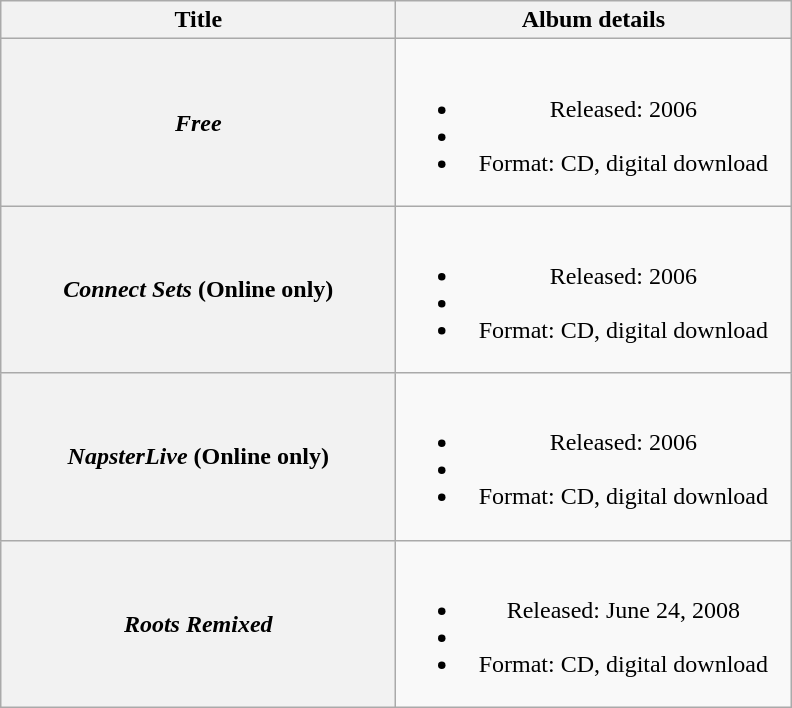<table class="wikitable plainrowheaders" style="text-align:center;">
<tr>
<th scope="col" rowspan="1" style="width:16em;">Title</th>
<th scope="col" rowspan="1" style="width:16em;">Album details</th>
</tr>
<tr>
<th scope="row"><em>Free</em></th>
<td><br><ul><li>Released: 2006</li><li></li><li>Format: CD, digital download</li></ul></td>
</tr>
<tr>
<th scope="row"><em>Connect Sets</em> (Online only)</th>
<td><br><ul><li>Released: 2006</li><li></li><li>Format: CD, digital download</li></ul></td>
</tr>
<tr>
<th scope="row"><em>NapsterLive</em> (Online only)</th>
<td><br><ul><li>Released: 2006</li><li></li><li>Format: CD, digital download</li></ul></td>
</tr>
<tr>
<th scope="row"><em>Roots Remixed</em></th>
<td><br><ul><li>Released: June 24, 2008</li><li></li><li>Format: CD, digital download</li></ul></td>
</tr>
</table>
